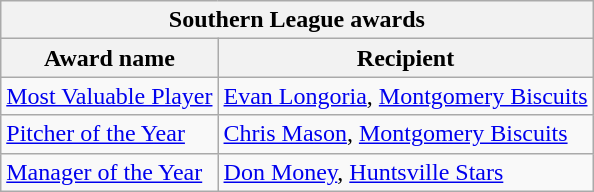<table class="wikitable">
<tr>
<th colspan="2">Southern League awards</th>
</tr>
<tr>
<th>Award name</th>
<th>Recipient</th>
</tr>
<tr>
<td><a href='#'>Most Valuable Player</a></td>
<td><a href='#'>Evan Longoria</a>, <a href='#'>Montgomery Biscuits</a></td>
</tr>
<tr>
<td><a href='#'>Pitcher of the Year</a></td>
<td><a href='#'>Chris Mason</a>, <a href='#'>Montgomery Biscuits</a></td>
</tr>
<tr>
<td><a href='#'>Manager of the Year</a></td>
<td><a href='#'>Don Money</a>, <a href='#'>Huntsville Stars</a></td>
</tr>
</table>
